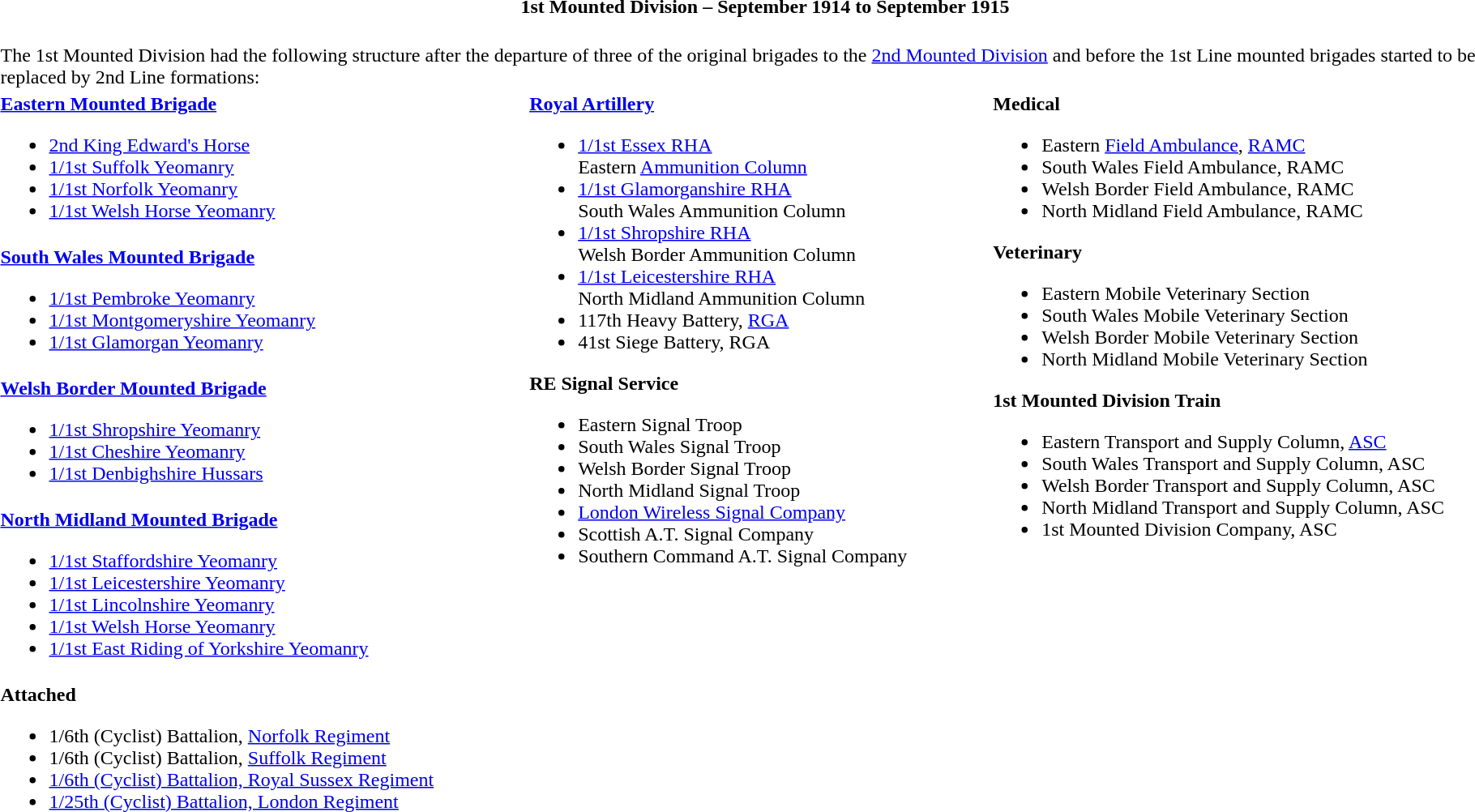<table class="toccolours collapsible collapsed" style="width:100%; background:transparent;">
<tr>
<th colspan=3>1st Mounted Division – September 1914 to September 1915</th>
</tr>
<tr>
<td colspan=3><br>The 1st Mounted Division had the following structure after the departure of three of the original brigades to the <a href='#'>2nd Mounted Division</a> and before the 1st Line mounted brigades started to be replaced by 2nd Line formations:</td>
</tr>
<tr valign=top>
<td><strong><a href='#'>Eastern Mounted Brigade</a></strong><br><ul><li><a href='#'>2nd King Edward's Horse</a></li><li><a href='#'>1/1st Suffolk Yeomanry</a></li><li><a href='#'>1/1st Norfolk Yeomanry</a></li><li><a href='#'>1/1st Welsh Horse Yeomanry</a></li></ul></td>
<td rowspan=5><strong><a href='#'>Royal Artillery</a></strong><br><ul><li><a href='#'>1/1st Essex RHA</a><br>Eastern <a href='#'>Ammunition Column</a></li><li><a href='#'>1/1st Glamorganshire RHA</a><br>South Wales Ammunition Column</li><li><a href='#'>1/1st Shropshire RHA</a><br>Welsh Border Ammunition Column</li><li><a href='#'>1/1st Leicestershire RHA</a><br>North Midland Ammunition Column</li><li>117th Heavy Battery, <a href='#'>RGA</a></li><li>41st Siege Battery, RGA</li></ul><strong>RE Signal Service</strong><ul><li>Eastern Signal Troop</li><li>South Wales Signal Troop</li><li>Welsh Border Signal Troop</li><li>North Midland Signal Troop</li><li><a href='#'>London Wireless Signal Company</a></li><li>Scottish A.T. Signal Company</li><li>Southern Command A.T. Signal Company</li></ul></td>
<td rowspan=5><strong>Medical</strong><br><ul><li>Eastern <a href='#'>Field Ambulance</a>, <a href='#'>RAMC</a></li><li>South Wales Field Ambulance, RAMC</li><li>Welsh Border Field Ambulance, RAMC</li><li>North Midland Field Ambulance, RAMC</li></ul><strong>Veterinary</strong><ul><li>Eastern Mobile Veterinary Section</li><li>South Wales Mobile Veterinary Section</li><li>Welsh Border Mobile Veterinary Section</li><li>North Midland Mobile Veterinary Section</li></ul><strong>1st Mounted Division Train</strong><ul><li>Eastern Transport and Supply Column, <a href='#'>ASC</a></li><li>South Wales Transport and Supply Column, ASC</li><li>Welsh Border Transport and Supply Column, ASC</li><li>North Midland Transport and Supply Column, ASC</li><li>1st Mounted Division Company, ASC</li></ul></td>
</tr>
<tr valign=top>
<td><strong><a href='#'>South Wales Mounted Brigade</a></strong><br><ul><li><a href='#'>1/1st Pembroke Yeomanry</a></li><li><a href='#'>1/1st Montgomeryshire Yeomanry</a></li><li><a href='#'>1/1st Glamorgan Yeomanry</a></li></ul></td>
</tr>
<tr valign=top>
<td><strong><a href='#'>Welsh Border Mounted Brigade</a></strong><br><ul><li><a href='#'>1/1st Shropshire Yeomanry</a></li><li><a href='#'>1/1st Cheshire Yeomanry</a></li><li><a href='#'>1/1st Denbighshire Hussars</a></li></ul></td>
</tr>
<tr valign=top>
<td><strong><a href='#'>North Midland Mounted Brigade</a></strong><br><ul><li><a href='#'>1/1st Staffordshire Yeomanry</a></li><li><a href='#'>1/1st Leicestershire Yeomanry</a></li><li><a href='#'>1/1st Lincolnshire Yeomanry</a></li><li><a href='#'>1/1st Welsh Horse Yeomanry</a></li><li><a href='#'>1/1st East Riding of Yorkshire Yeomanry</a></li></ul></td>
</tr>
<tr valign=top>
<td><strong>Attached</strong><br><ul><li>1/6th (Cyclist) Battalion, <a href='#'>Norfolk Regiment</a></li><li>1/6th (Cyclist) Battalion, <a href='#'>Suffolk Regiment</a></li><li><a href='#'>1/6th (Cyclist) Battalion, Royal Sussex Regiment</a></li><li><a href='#'>1/25th (Cyclist) Battalion, London Regiment</a></li></ul></td>
</tr>
<tr>
<td colspan=3 style="border:0px"></td>
</tr>
<tr>
<td colspan=3></td>
</tr>
</table>
